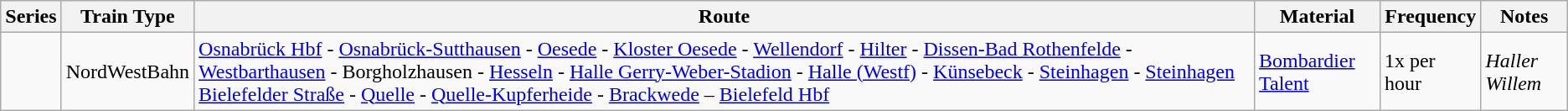<table class="wikitable vatop">
<tr>
<th>Series</th>
<th>Train Type</th>
<th>Route</th>
<th>Material</th>
<th>Frequency</th>
<th>Notes</th>
</tr>
<tr>
<td></td>
<td>NordWestBahn</td>
<td><a href='#'>Osnabrück Hbf</a> - <a href='#'>Osnabrück-Sutthausen</a> - <a href='#'>Oesede</a> - <a href='#'>Kloster Oesede</a> - <a href='#'>Wellendorf</a> - <a href='#'>Hilter</a> - <a href='#'>Dissen-Bad Rothenfelde</a> - <a href='#'>Westbarthausen</a> - Borgholzhausen - <a href='#'>Hesseln</a> - <a href='#'>Halle Gerry-Weber-Stadion</a> - <a href='#'>Halle (Westf)</a> - <a href='#'>Künsebeck</a> - <a href='#'>Steinhagen</a> - <a href='#'>Steinhagen Bielefelder Straße</a> - <a href='#'>Quelle</a> - <a href='#'>Quelle-Kupferheide</a> - <a href='#'>Brackwede</a> – <a href='#'>Bielefeld Hbf</a></td>
<td><a href='#'>Bombardier Talent</a></td>
<td>1x per hour</td>
<td><em>Haller Willem</em></td>
</tr>
</table>
